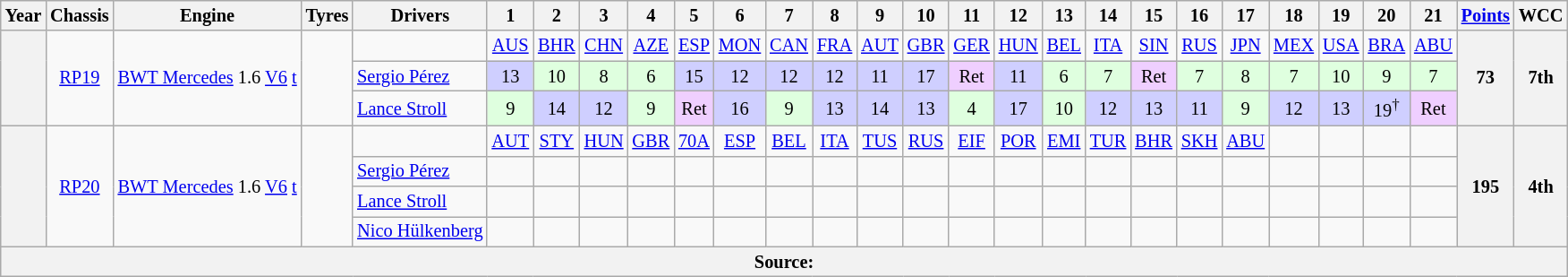<table class="wikitable" style="text-align:center; font-size:85%">
<tr>
<th>Year</th>
<th>Chassis</th>
<th>Engine</th>
<th>Tyres</th>
<th>Drivers</th>
<th>1</th>
<th>2</th>
<th>3</th>
<th>4</th>
<th>5</th>
<th>6</th>
<th>7</th>
<th>8</th>
<th>9</th>
<th>10</th>
<th>11</th>
<th>12</th>
<th>13</th>
<th>14</th>
<th>15</th>
<th>16</th>
<th>17</th>
<th>18</th>
<th>19</th>
<th>20</th>
<th>21</th>
<th><a href='#'>Points</a></th>
<th>WCC</th>
</tr>
<tr>
<th rowspan="3"></th>
<td rowspan="3"><a href='#'>RP19</a></td>
<td rowspan="3"><a href='#'>BWT Mercedes</a> 1.6 <a href='#'>V6</a> <a href='#'>t</a> </td>
<td rowspan="3"></td>
<td></td>
<td><a href='#'>AUS</a></td>
<td><a href='#'>BHR</a></td>
<td><a href='#'>CHN</a></td>
<td><a href='#'>AZE</a></td>
<td><a href='#'>ESP</a></td>
<td><a href='#'>MON</a></td>
<td><a href='#'>CAN</a></td>
<td><a href='#'>FRA</a></td>
<td><a href='#'>AUT</a></td>
<td><a href='#'>GBR</a></td>
<td><a href='#'>GER</a></td>
<td><a href='#'>HUN</a></td>
<td><a href='#'>BEL</a></td>
<td><a href='#'>ITA</a></td>
<td><a href='#'>SIN</a></td>
<td><a href='#'>RUS</a></td>
<td><a href='#'>JPN</a></td>
<td><a href='#'>MEX</a></td>
<td><a href='#'>USA</a></td>
<td><a href='#'>BRA</a></td>
<td><a href='#'>ABU</a></td>
<th rowspan="3">73</th>
<th rowspan="3">7th</th>
</tr>
<tr>
<td align="left"> <a href='#'>Sergio Pérez</a></td>
<td style="background:#CFCFFF">13</td>
<td style="background:#DFFFDF">10</td>
<td style="background:#DFFFDF">8</td>
<td style="background:#DFFFDF">6</td>
<td style="background:#CFCFFF">15</td>
<td style="background:#CFCFFF">12</td>
<td style="background:#CFCFFF">12</td>
<td style="background:#CFCFFF">12</td>
<td style="background:#CFCFFF">11</td>
<td style="background:#CFCFFF">17</td>
<td style="background:#EFCFFF">Ret</td>
<td style="background:#CFCFFF">11</td>
<td style="background:#DFFFDF">6</td>
<td style="background:#DFFFDF">7</td>
<td style="background:#EFCFFF">Ret</td>
<td style="background:#DFFFDF">7</td>
<td style="background:#DFFFDF">8</td>
<td style="background:#DFFFDF">7</td>
<td style="background:#DFFFDF">10</td>
<td style="background:#DFFFDF">9</td>
<td style="background:#DFFFDF">7</td>
</tr>
<tr>
<td align="left"> <a href='#'>Lance Stroll</a></td>
<td style="background:#DFFFDF">9</td>
<td style="background:#CFCFFF">14</td>
<td style="background:#CFCFFF">12</td>
<td style="background:#DFFFDF">9</td>
<td style="background:#EFCFFF">Ret</td>
<td style="background:#CFCFFF">16</td>
<td style="background:#DFFFDF">9</td>
<td style="background:#CFCFFF">13</td>
<td style="background:#CFCFFF">14</td>
<td style="background:#CFCFFF">13</td>
<td style="background:#DFFFDF">4</td>
<td style="background:#CFCFFF">17</td>
<td style="background:#DFFFDF">10</td>
<td style="background:#CFCFFF">12</td>
<td style="background:#CFCFFF">13</td>
<td style="background:#CFCFFF">11</td>
<td style="background:#DFFFDF">9</td>
<td style="background:#CFCFFF">12</td>
<td style="background:#CFCFFF">13</td>
<td style="background:#CFCFFF">19<sup>†</sup></td>
<td style="background:#EFCFFF">Ret</td>
</tr>
<tr>
<th rowspan="4"></th>
<td rowspan="4"><a href='#'>RP20</a></td>
<td rowspan="4"><a href='#'>BWT Mercedes</a> 1.6 <a href='#'>V6</a> <a href='#'>t</a> </td>
<td rowspan="4"></td>
<td></td>
<td><a href='#'>AUT</a></td>
<td><a href='#'>STY</a></td>
<td><a href='#'>HUN</a></td>
<td><a href='#'>GBR</a></td>
<td><a href='#'>70A</a></td>
<td><a href='#'>ESP</a></td>
<td><a href='#'>BEL</a></td>
<td><a href='#'>ITA</a></td>
<td><a href='#'>TUS</a></td>
<td><a href='#'>RUS</a></td>
<td><a href='#'>EIF</a></td>
<td><a href='#'>POR</a></td>
<td><a href='#'>EMI</a></td>
<td><a href='#'>TUR</a></td>
<td><a href='#'>BHR</a></td>
<td><a href='#'>SKH</a></td>
<td><a href='#'>ABU</a></td>
<td></td>
<td></td>
<td></td>
<td></td>
<th rowspan="4">195</th>
<th rowspan="4">4th</th>
</tr>
<tr>
<td align="left"> <a href='#'>Sergio Pérez</a></td>
<td></td>
<td></td>
<td></td>
<td></td>
<td></td>
<td></td>
<td></td>
<td></td>
<td></td>
<td></td>
<td></td>
<td></td>
<td></td>
<td></td>
<td></td>
<td></td>
<td></td>
<td></td>
<td></td>
<td></td>
<td></td>
</tr>
<tr>
<td align="left"> <a href='#'>Lance Stroll</a></td>
<td></td>
<td></td>
<td></td>
<td></td>
<td></td>
<td></td>
<td></td>
<td></td>
<td></td>
<td></td>
<td></td>
<td></td>
<td></td>
<td></td>
<td></td>
<td></td>
<td></td>
<td></td>
<td></td>
<td></td>
<td></td>
</tr>
<tr>
<td align="left" nowrap> <a href='#'>Nico Hülkenberg</a></td>
<td></td>
<td></td>
<td></td>
<td></td>
<td></td>
<td></td>
<td></td>
<td></td>
<td></td>
<td></td>
<td></td>
<td></td>
<td></td>
<td></td>
<td></td>
<td></td>
<td></td>
<td></td>
<td></td>
<td></td>
<td></td>
</tr>
<tr>
<th colspan="28">Source:</th>
</tr>
</table>
